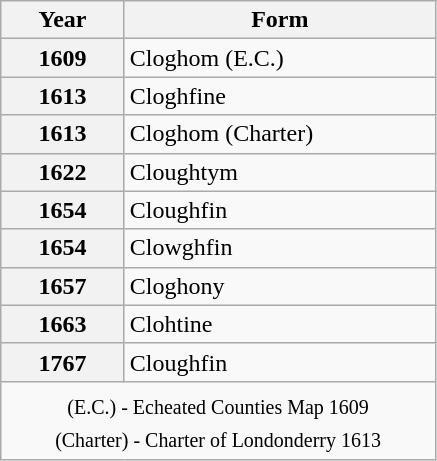<table class="wikitable" style="margin:0 0 0 3em; border:1px solid darkgrey;">
<tr>
<th style="width:75px;">Year</th>
<th style="width:200px;">Form</th>
</tr>
<tr>
<th>1609</th>
<td>Cloghom (E.C.)</td>
</tr>
<tr>
<th>1613</th>
<td>Cloghfine</td>
</tr>
<tr>
<th>1613</th>
<td>Cloghom (Charter)</td>
</tr>
<tr>
<th>1622</th>
<td>Cloughtym</td>
</tr>
<tr>
<th>1654</th>
<td>Cloughfin</td>
</tr>
<tr>
<th>1654</th>
<td>Clowghfin</td>
</tr>
<tr>
<th>1657</th>
<td>Cloghony</td>
</tr>
<tr>
<th>1663</th>
<td>Clohtine</td>
</tr>
<tr>
<th>1767</th>
<td>Cloughfin</td>
</tr>
<tr>
<td colspan="2" align="center"><sub>(E.C.) - Echeated Counties Map 1609<br>(Charter) - Charter of Londonderry 1613</sub></td>
</tr>
</table>
